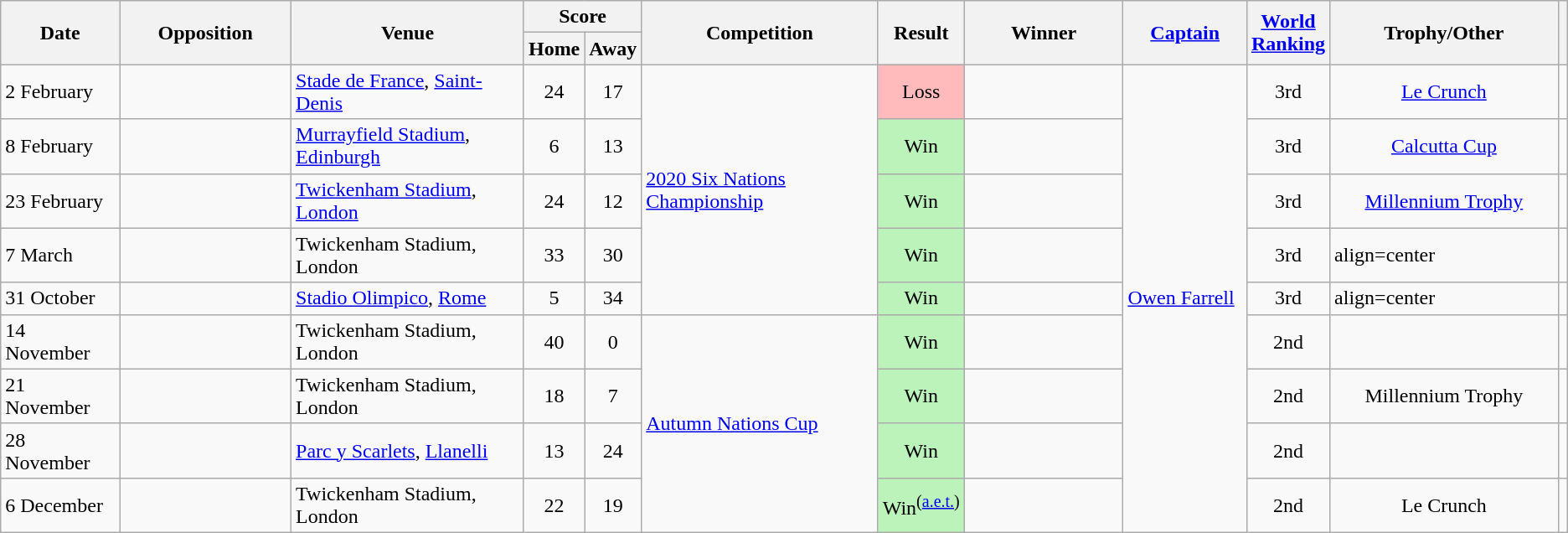<table class="wikitable">
<tr>
<th rowspan=2 width="95">Date</th>
<th rowspan=2 width="150">Opposition</th>
<th rowspan=2 width="215">Venue</th>
<th colspan=2>Score</th>
<th rowspan=2 width="215">Competition</th>
<th rowspan=2 width="55">Result</th>
<th rowspan=2 width="145">Winner</th>
<th rowspan=2 width="105"><a href='#'>Captain</a></th>
<th rowspan=2 width="40"><a href='#'>World Ranking</a></th>
<th rowspan=2 width="205">Trophy/Other </th>
<th rowspan=2></th>
</tr>
<tr>
<th width="35">Home</th>
<th width="35">Away</th>
</tr>
<tr>
<td>2 February</td>
<td></td>
<td><a href='#'>Stade de France</a>, <a href='#'>Saint-Denis</a></td>
<td align=center>24</td>
<td align=center>17</td>
<td rowspan=5><a href='#'>2020 Six Nations Championship</a></td>
<td align=center bgcolor=#FFBBBB>Loss</td>
<td></td>
<td rowspan=9><a href='#'>Owen Farrell</a></td>
<td align=center>3rd</td>
<td align=center><a href='#'>Le Crunch</a></td>
<td align=center></td>
</tr>
<tr>
<td>8 February</td>
<td></td>
<td><a href='#'>Murrayfield Stadium</a>, <a href='#'>Edinburgh</a></td>
<td align=center>6</td>
<td align=center>13</td>
<td align=center bgcolor=#BBF3BB>Win</td>
<td></td>
<td align=center>3rd</td>
<td align=center><a href='#'>Calcutta Cup</a></td>
<td align=center></td>
</tr>
<tr>
<td>23 February</td>
<td></td>
<td><a href='#'>Twickenham Stadium</a>, <a href='#'>London</a></td>
<td align=center>24</td>
<td align=center>12</td>
<td align=center bgcolor=#BBF3BB>Win</td>
<td></td>
<td align=center>3rd</td>
<td align=center><a href='#'>Millennium Trophy</a></td>
<td align=center></td>
</tr>
<tr>
<td>7 March</td>
<td></td>
<td>Twickenham Stadium, London</td>
<td align=center>33</td>
<td align=center>30</td>
<td align=center bgcolor=#BBF3BB>Win</td>
<td></td>
<td align=center>3rd</td>
<td>align=center </td>
<td align=center></td>
</tr>
<tr>
<td>31 October</td>
<td></td>
<td><a href='#'>Stadio Olimpico</a>, <a href='#'>Rome</a></td>
<td align=center>5</td>
<td align=center>34</td>
<td align=center bgcolor=#BBF3BB>Win</td>
<td></td>
<td align=center>3rd</td>
<td>align=center </td>
<td align=center></td>
</tr>
<tr>
<td>14 November</td>
<td></td>
<td>Twickenham Stadium, London</td>
<td align=center>40</td>
<td align=center>0</td>
<td rowspan=4><a href='#'>Autumn Nations Cup</a></td>
<td align=center bgcolor=#BBF3BB>Win</td>
<td></td>
<td align=center>2nd</td>
<td></td>
<td align=center></td>
</tr>
<tr>
<td>21 November</td>
<td></td>
<td>Twickenham Stadium, London</td>
<td align=center>18</td>
<td align=center>7</td>
<td align=center bgcolor=#BBF3BB>Win</td>
<td></td>
<td align=center>2nd</td>
<td align=center>Millennium Trophy</td>
<td align=center></td>
</tr>
<tr>
<td>28 November</td>
<td></td>
<td><a href='#'>Parc y Scarlets</a>, <a href='#'>Llanelli</a></td>
<td align=center>13</td>
<td align=center>24</td>
<td align=center bgcolor=#BBF3BB>Win</td>
<td></td>
<td align=center>2nd</td>
<td></td>
<td align=center></td>
</tr>
<tr>
<td>6 December</td>
<td></td>
<td>Twickenham Stadium, London</td>
<td align=center>22</td>
<td align=center>19</td>
<td align=center bgcolor=#BBF3BB>Win<sup>(<a href='#'>a.e.t.</a>)</sup></td>
<td></td>
<td align=center>2nd</td>
<td align=center>Le Crunch</td>
<td align=center></td>
</tr>
</table>
